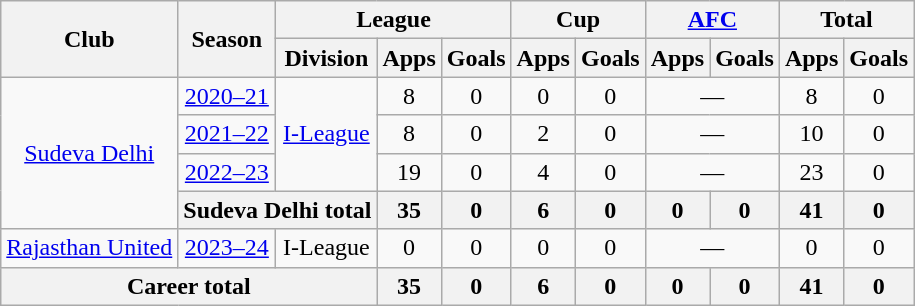<table class=wikitable style=text-align:center>
<tr>
<th rowspan="2">Club</th>
<th rowspan="2">Season</th>
<th colspan="3">League</th>
<th colspan="2">Cup</th>
<th colspan="2"><a href='#'>AFC</a></th>
<th colspan="2">Total</th>
</tr>
<tr>
<th>Division</th>
<th>Apps</th>
<th>Goals</th>
<th>Apps</th>
<th>Goals</th>
<th>Apps</th>
<th>Goals</th>
<th>Apps</th>
<th>Goals</th>
</tr>
<tr>
<td rowspan="4"><a href='#'>Sudeva Delhi</a></td>
<td><a href='#'>2020–21</a></td>
<td rowspan="3"><a href='#'>I-League</a></td>
<td>8</td>
<td>0</td>
<td>0</td>
<td>0</td>
<td colspan="2">—</td>
<td>8</td>
<td>0</td>
</tr>
<tr>
<td><a href='#'>2021–22</a></td>
<td>8</td>
<td>0</td>
<td>2</td>
<td>0</td>
<td colspan="2">—</td>
<td>10</td>
<td>0</td>
</tr>
<tr>
<td><a href='#'>2022–23</a></td>
<td>19</td>
<td>0</td>
<td>4</td>
<td>0</td>
<td colspan="2">—</td>
<td>23</td>
<td>0</td>
</tr>
<tr>
<th colspan="2">Sudeva Delhi total</th>
<th>35</th>
<th>0</th>
<th>6</th>
<th>0</th>
<th>0</th>
<th>0</th>
<th>41</th>
<th>0</th>
</tr>
<tr>
<td rowspan="1"><a href='#'>Rajasthan United</a></td>
<td><a href='#'>2023–24</a></td>
<td rowspan="1">I-League</td>
<td>0</td>
<td>0</td>
<td>0</td>
<td>0</td>
<td colspan="2">—</td>
<td>0</td>
<td>0</td>
</tr>
<tr>
<th colspan="3">Career total</th>
<th>35</th>
<th>0</th>
<th>6</th>
<th>0</th>
<th>0</th>
<th>0</th>
<th>41</th>
<th>0</th>
</tr>
</table>
